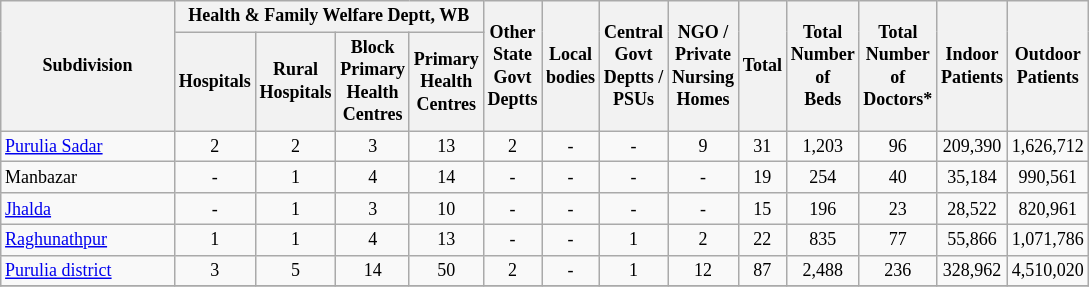<table class="wikitable" style="text-align:center;font-size: 9pt">
<tr>
<th width="110" rowspan="2">Subdivision</th>
<th width="160" colspan="4" rowspan="1">Health & Family Welfare Deptt, WB</th>
<th widthspan="110" rowspan="2">Other<br>State<br>Govt<br>Deptts</th>
<th widthspan="110" rowspan="2">Local<br>bodies</th>
<th widthspan="110" rowspan="2">Central<br>Govt<br>Deptts /<br>PSUs</th>
<th widthspan="110" rowspan="2">NGO /<br>Private<br>Nursing<br>Homes</th>
<th widthspan="110" rowspan="2">Total</th>
<th widthspan="110" rowspan="2">Total<br>Number<br>of<br>Beds</th>
<th widthspan="110" rowspan="2">Total<br>Number<br>of<br>Doctors*</th>
<th widthspan="130" rowspan="2">Indoor<br>Patients</th>
<th widthspan="130" rowspan="2">Outdoor<br>Patients</th>
</tr>
<tr>
<th width="40">Hospitals<br></th>
<th width="40">Rural<br>Hospitals<br></th>
<th width="40">Block<br>Primary<br>Health<br>Centres<br></th>
<th width="40">Primary<br>Health<br>Centres<br></th>
</tr>
<tr>
<td align=left><a href='#'>Purulia Sadar</a></td>
<td align="center">2</td>
<td align="center">2</td>
<td align="center">3</td>
<td align="center">13</td>
<td align="center">2</td>
<td align="center">-</td>
<td align="center">-</td>
<td align="center">9</td>
<td align="center">31</td>
<td align="center">1,203</td>
<td align="center">96</td>
<td align="center">209,390</td>
<td align="center">1,626,712</td>
</tr>
<tr>
<td align=left>Manbazar</td>
<td align="center">-</td>
<td align="center">1</td>
<td align="center">4</td>
<td align="center">14</td>
<td align="center">-</td>
<td align="center">-</td>
<td align="center">-</td>
<td align="center">-</td>
<td align="center">19</td>
<td align="center">254</td>
<td align="center">40</td>
<td align="center">35,184</td>
<td align="center">990,561</td>
</tr>
<tr>
<td align=left><a href='#'>Jhalda</a></td>
<td align="center">-</td>
<td align="center">1</td>
<td align="center">3</td>
<td align="center">10</td>
<td align="center">-</td>
<td align="center">-</td>
<td align="center">-</td>
<td align="center">-</td>
<td align="center">15</td>
<td align="center">196</td>
<td align="center">23</td>
<td align="center">28,522</td>
<td align="center">820,961</td>
</tr>
<tr>
<td align=left><a href='#'>Raghunathpur</a></td>
<td align="center">1</td>
<td align="center">1</td>
<td align="center">4</td>
<td align="center">13</td>
<td align="center">-</td>
<td align="center">-</td>
<td align="center">1</td>
<td align="center">2</td>
<td align="center">22</td>
<td align="center">835</td>
<td align="center">77</td>
<td align="center">55,866</td>
<td align="center">1,071,786</td>
</tr>
<tr>
<td align=left><a href='#'>Purulia district</a></td>
<td align="center">3</td>
<td align="center">5</td>
<td align="center">14</td>
<td align="center">50</td>
<td align="center">2</td>
<td align="center">-</td>
<td align="center">1</td>
<td align="center">12</td>
<td align="center">87</td>
<td align="center">2,488</td>
<td align="center">236</td>
<td align="center">328,962</td>
<td align="center">4,510,020</td>
</tr>
<tr>
</tr>
</table>
